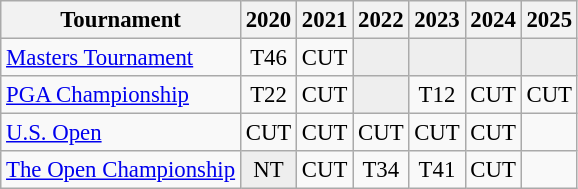<table class="wikitable" style="font-size:95%;text-align:center;">
<tr>
<th>Tournament</th>
<th>2020</th>
<th>2021</th>
<th>2022</th>
<th>2023</th>
<th>2024</th>
<th>2025</th>
</tr>
<tr>
<td align=left><a href='#'>Masters Tournament</a></td>
<td>T46</td>
<td>CUT</td>
<td style="background:#eeeeee;"></td>
<td style="background:#eeeeee;"></td>
<td style="background:#eeeeee;"></td>
<td style="background:#eeeeee;"></td>
</tr>
<tr>
<td align=left><a href='#'>PGA Championship</a></td>
<td>T22</td>
<td>CUT</td>
<td style="background:#eeeeee;"></td>
<td>T12</td>
<td>CUT</td>
<td>CUT</td>
</tr>
<tr>
<td align=left><a href='#'>U.S. Open</a></td>
<td>CUT</td>
<td>CUT</td>
<td>CUT</td>
<td>CUT</td>
<td>CUT</td>
<td></td>
</tr>
<tr>
<td align=left><a href='#'>The Open Championship</a></td>
<td style="background:#eeeeee;">NT</td>
<td>CUT</td>
<td>T34</td>
<td>T41</td>
<td>CUT</td>
<td></td>
</tr>
</table>
